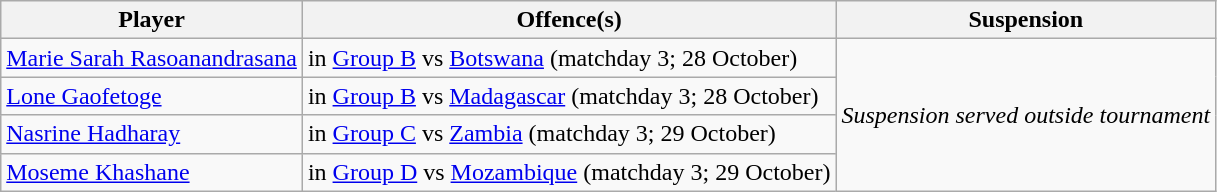<table class="wikitable sortable plainrowheaders">
<tr>
<th>Player</th>
<th>Offence(s)</th>
<th>Suspension</th>
</tr>
<tr>
<td> <a href='#'>Marie Sarah Rasoanandrasana</a></td>
<td> in <a href='#'>Group B</a> vs <a href='#'>Botswana</a> (matchday 3; 28 October)</td>
<td rowspan=4><em>Suspension served outside tournament</em></td>
</tr>
<tr>
<td> <a href='#'>Lone Gaofetoge</a></td>
<td> in <a href='#'>Group B</a> vs <a href='#'>Madagascar</a> (matchday 3; 28 October)</td>
</tr>
<tr>
<td> <a href='#'>Nasrine Hadharay</a></td>
<td> in <a href='#'>Group C</a> vs <a href='#'>Zambia</a> (matchday 3; 29 October)</td>
</tr>
<tr>
<td> <a href='#'>Moseme Khashane</a></td>
<td> in <a href='#'>Group D</a> vs <a href='#'>Mozambique</a> (matchday 3; 29 October)</td>
</tr>
</table>
